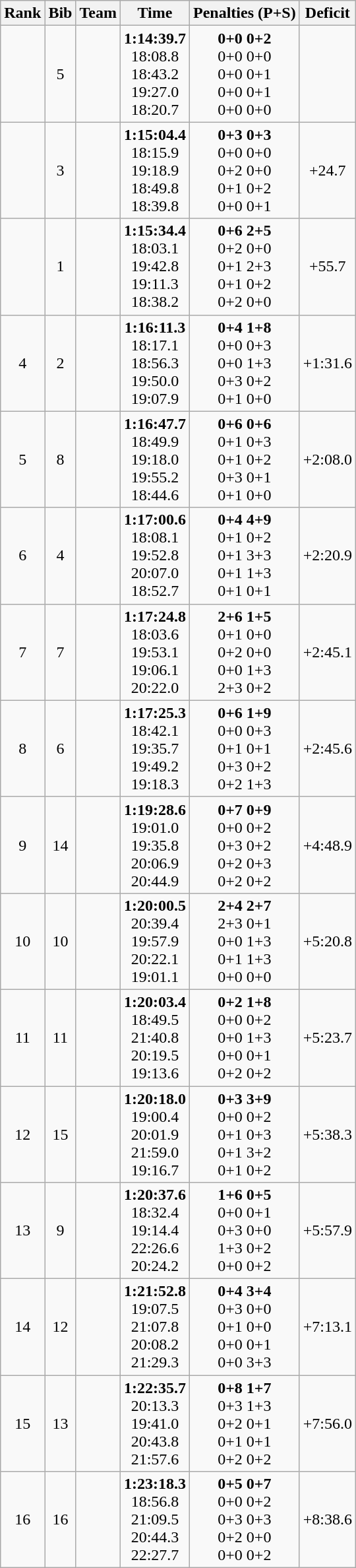<table class="wikitable sortable" style="text-align:center">
<tr>
<th>Rank</th>
<th>Bib</th>
<th>Team</th>
<th>Time</th>
<th>Penalties (P+S)</th>
<th>Deficit</th>
</tr>
<tr>
<td></td>
<td>5</td>
<td align=left></td>
<td><strong>1:14:39.7</strong><br>18:08.8<br>18:43.2<br>19:27.0<br>18:20.7</td>
<td><strong>0+0 0+2</strong><br>0+0 0+0<br>0+0 0+1<br>0+0 0+1<br>0+0 0+0</td>
<td></td>
</tr>
<tr>
<td></td>
<td>3</td>
<td align=left></td>
<td><strong>1:15:04.4</strong><br>18:15.9<br>19:18.9<br>18:49.8<br>18:39.8</td>
<td><strong>0+3 0+3</strong><br>0+0 0+0<br>0+2 0+0<br>0+1 0+2<br>0+0 0+1</td>
<td>+24.7</td>
</tr>
<tr>
<td></td>
<td>1</td>
<td align=left></td>
<td><strong>1:15:34.4</strong><br>18:03.1<br>19:42.8<br>19:11.3<br>18:38.2</td>
<td><strong>0+6 2+5</strong><br>0+2 0+0<br>0+1 2+3<br>0+1 0+2<br>0+2 0+0</td>
<td>+55.7</td>
</tr>
<tr>
<td>4</td>
<td>2</td>
<td align=left></td>
<td><strong>1:16:11.3</strong><br>18:17.1<br>18:56.3<br>19:50.0<br>19:07.9</td>
<td><strong>0+4 1+8</strong><br>0+0 0+3<br>0+0 1+3<br>0+3 0+2<br>0+1 0+0</td>
<td>+1:31.6</td>
</tr>
<tr>
<td>5</td>
<td>8</td>
<td align=left></td>
<td><strong>1:16:47.7</strong><br>18:49.9<br>19:18.0<br>19:55.2<br>18:44.6</td>
<td><strong>0+6 0+6</strong><br>0+1 0+3<br>0+1 0+2<br>0+3 0+1<br>0+1 0+0</td>
<td>+2:08.0</td>
</tr>
<tr>
<td>6</td>
<td>4</td>
<td align=left></td>
<td><strong>1:17:00.6</strong><br>18:08.1<br>19:52.8<br>20:07.0<br>18:52.7</td>
<td><strong>0+4 4+9</strong><br>0+1 0+2<br>0+1 3+3<br>0+1 1+3<br>0+1 0+1</td>
<td>+2:20.9</td>
</tr>
<tr>
<td>7</td>
<td>7</td>
<td align=left></td>
<td><strong>1:17:24.8</strong><br>18:03.6<br>19:53.1<br>19:06.1<br>20:22.0</td>
<td><strong>2+6 1+5</strong><br>0+1 0+0<br>0+2 0+0<br>0+0 1+3<br>2+3 0+2</td>
<td>+2:45.1</td>
</tr>
<tr>
<td>8</td>
<td>6</td>
<td align=left></td>
<td><strong>1:17:25.3</strong><br>18:42.1<br>19:35.7<br>19:49.2<br>19:18.3</td>
<td><strong>0+6 1+9</strong><br>0+0 0+3<br>0+1 0+1<br>0+3 0+2<br>0+2 1+3</td>
<td>+2:45.6</td>
</tr>
<tr>
<td>9</td>
<td>14</td>
<td align=left></td>
<td><strong>1:19:28.6</strong><br>19:01.0<br>19:35.8<br>20:06.9<br>20:44.9</td>
<td><strong>0+7 0+9</strong><br>0+0 0+2<br>0+3 0+2<br>0+2 0+3<br>0+2 0+2</td>
<td>+4:48.9</td>
</tr>
<tr>
<td>10</td>
<td>10</td>
<td align=left></td>
<td><strong>1:20:00.5</strong><br>20:39.4<br>19:57.9<br>20:22.1<br>19:01.1</td>
<td><strong>2+4 2+7</strong><br>2+3 0+1<br>0+0 1+3<br>0+1 1+3<br>0+0 0+0</td>
<td>+5:20.8</td>
</tr>
<tr>
<td>11</td>
<td>11</td>
<td align=left></td>
<td><strong>1:20:03.4</strong><br>18:49.5<br>21:40.8<br>20:19.5<br>19:13.6</td>
<td><strong>0+2 1+8</strong><br>0+0 0+2<br>0+0 1+3<br>0+0 0+1<br>0+2 0+2</td>
<td>+5:23.7</td>
</tr>
<tr>
<td>12</td>
<td>15</td>
<td align=left></td>
<td><strong>1:20:18.0</strong><br>19:00.4<br>20:01.9<br>21:59.0<br>19:16.7</td>
<td><strong>0+3 3+9</strong><br>0+0 0+2<br>0+1 0+3<br>0+1 3+2<br>0+1 0+2</td>
<td>+5:38.3</td>
</tr>
<tr>
<td>13</td>
<td>9</td>
<td align=left></td>
<td><strong>1:20:37.6</strong><br>18:32.4<br>19:14.4<br>22:26.6<br>20:24.2</td>
<td><strong>1+6 0+5</strong><br>0+0 0+1<br>0+3 0+0<br>1+3 0+2<br>0+0 0+2</td>
<td>+5:57.9</td>
</tr>
<tr>
<td>14</td>
<td>12</td>
<td align=left></td>
<td><strong>1:21:52.8</strong><br>19:07.5<br>21:07.8<br>20:08.2<br>21:29.3</td>
<td><strong>0+4 3+4</strong><br>0+3 0+0<br>0+1 0+0<br>0+0 0+1<br>0+0 3+3</td>
<td>+7:13.1</td>
</tr>
<tr>
<td>15</td>
<td>13</td>
<td align=left></td>
<td><strong>1:22:35.7</strong><br>20:13.3<br>19:41.0<br>20:43.8<br>21:57.6</td>
<td><strong>0+8 1+7</strong><br>0+3 1+3<br>0+2 0+1<br>0+1 0+1<br>0+2 0+2</td>
<td>+7:56.0</td>
</tr>
<tr>
<td>16</td>
<td>16</td>
<td align=left></td>
<td><strong>1:23:18.3</strong><br>18:56.8<br>21:09.5<br>20:44.3<br>22:27.7</td>
<td><strong>0+5 0+7</strong><br>0+0 0+2<br>0+3 0+3<br>0+2 0+0<br>0+0 0+2</td>
<td>+8:38.6</td>
</tr>
</table>
